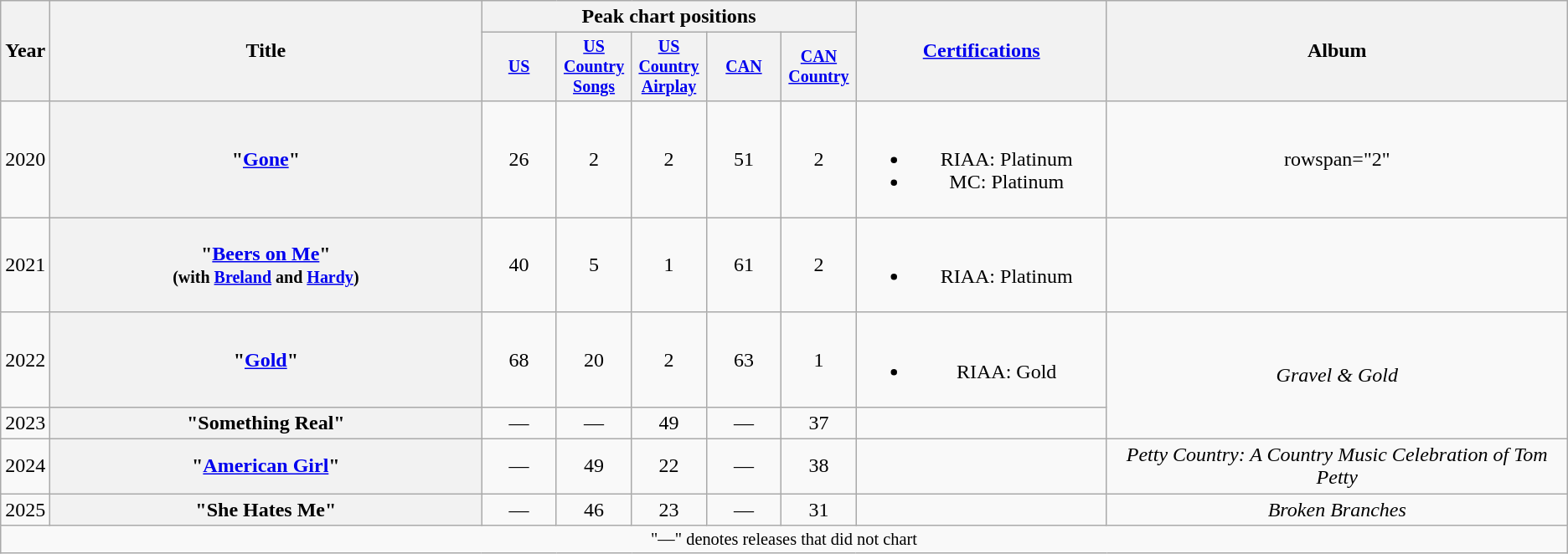<table class="wikitable plainrowheaders" style="text-align:center;">
<tr>
<th scope="col" rowspan="2">Year</th>
<th scope="col" rowspan="2" style="width:21em;">Title</th>
<th scope="col" colspan="5">Peak chart positions</th>
<th scope="col" rowspan="2" style="width:12em;"><a href='#'>Certifications</a><br></th>
<th scope="col" rowspan="2">Album</th>
</tr>
<tr style=font-size:smaller;>
<th scope="col" style="width:4em;"><a href='#'>US</a><br></th>
<th scope="col" style="width:4em;"><a href='#'>US Country Songs</a><br></th>
<th scope="col" style="width:4em;"><a href='#'>US Country Airplay</a><br></th>
<th scope="col" style="width:4em;"><a href='#'>CAN</a><br></th>
<th scope="col" style="width:4em;"><a href='#'>CAN Country</a><br></th>
</tr>
<tr>
<td>2020</td>
<th scope="row">"<a href='#'>Gone</a>"</th>
<td>26</td>
<td>2</td>
<td>2</td>
<td>51</td>
<td>2</td>
<td><br><ul><li>RIAA: Platinum</li><li>MC: Platinum</li></ul></td>
<td>rowspan="2" </td>
</tr>
<tr>
<td>2021</td>
<th scope="row">"<a href='#'>Beers on Me</a>"<br> <small>(with <a href='#'>Breland</a> and <a href='#'>Hardy</a>)</small></th>
<td>40</td>
<td>5</td>
<td>1</td>
<td>61</td>
<td>2</td>
<td><br><ul><li>RIAA: Platinum</li></ul></td>
</tr>
<tr>
<td>2022</td>
<th scope="row">"<a href='#'>Gold</a>"</th>
<td>68</td>
<td>20</td>
<td>2</td>
<td>63</td>
<td>1</td>
<td><br><ul><li>RIAA: Gold</li></ul></td>
<td rowspan="2"><em>Gravel & Gold</em></td>
</tr>
<tr>
<td>2023</td>
<th scope="row">"Something Real"</th>
<td>—</td>
<td>—</td>
<td>49</td>
<td>—</td>
<td>37</td>
<td></td>
</tr>
<tr>
<td>2024</td>
<th scope="row">"<a href='#'>American Girl</a>"</th>
<td>—</td>
<td>49</td>
<td>22</td>
<td>—</td>
<td>38</td>
<td></td>
<td><em>Petty Country: A Country Music Celebration of Tom Petty</em></td>
</tr>
<tr>
<td>2025</td>
<th scope="row">"She Hates Me"</th>
<td>—</td>
<td>46</td>
<td>23</td>
<td>—</td>
<td>31</td>
<td></td>
<td><em>Broken Branches</em></td>
</tr>
<tr>
<td colspan="10" style="font-size:85%">"—" denotes releases that did not chart</td>
</tr>
</table>
